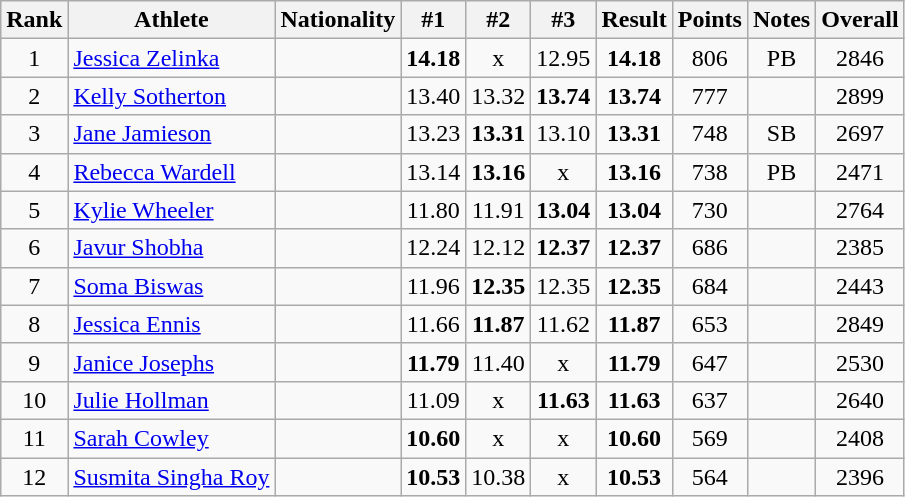<table class="wikitable sortable" style="text-align:center">
<tr>
<th>Rank</th>
<th>Athlete</th>
<th>Nationality</th>
<th>#1</th>
<th>#2</th>
<th>#3</th>
<th>Result</th>
<th>Points</th>
<th>Notes</th>
<th>Overall</th>
</tr>
<tr>
<td>1</td>
<td align=left><a href='#'>Jessica Zelinka</a></td>
<td align=left></td>
<td><strong>14.18</strong></td>
<td>x</td>
<td>12.95</td>
<td><strong>14.18</strong></td>
<td>806</td>
<td>PB</td>
<td>2846</td>
</tr>
<tr>
<td>2</td>
<td align=left><a href='#'>Kelly Sotherton</a></td>
<td align=left></td>
<td>13.40</td>
<td>13.32</td>
<td><strong>13.74</strong></td>
<td><strong>13.74</strong></td>
<td>777</td>
<td></td>
<td>2899</td>
</tr>
<tr>
<td>3</td>
<td align=left><a href='#'>Jane Jamieson</a></td>
<td align=left></td>
<td>13.23</td>
<td><strong>13.31</strong></td>
<td>13.10</td>
<td><strong>13.31</strong></td>
<td>748</td>
<td>SB</td>
<td>2697</td>
</tr>
<tr>
<td>4</td>
<td align=left><a href='#'>Rebecca Wardell</a></td>
<td align=left></td>
<td>13.14</td>
<td><strong>13.16</strong></td>
<td>x</td>
<td><strong>13.16</strong></td>
<td>738</td>
<td>PB</td>
<td>2471</td>
</tr>
<tr>
<td>5</td>
<td align=left><a href='#'>Kylie Wheeler</a></td>
<td align=left></td>
<td>11.80</td>
<td>11.91</td>
<td><strong>13.04</strong></td>
<td><strong>13.04</strong></td>
<td>730</td>
<td></td>
<td>2764</td>
</tr>
<tr>
<td>6</td>
<td align=left><a href='#'>Javur Shobha</a></td>
<td align=left></td>
<td>12.24</td>
<td>12.12</td>
<td><strong>12.37</strong></td>
<td><strong>12.37</strong></td>
<td>686</td>
<td></td>
<td>2385</td>
</tr>
<tr>
<td>7</td>
<td align=left><a href='#'>Soma Biswas</a></td>
<td align=left></td>
<td>11.96</td>
<td><strong>12.35</strong></td>
<td>12.35</td>
<td><strong>12.35</strong></td>
<td>684</td>
<td></td>
<td>2443</td>
</tr>
<tr>
<td>8</td>
<td align=left><a href='#'>Jessica Ennis</a></td>
<td align=left></td>
<td>11.66</td>
<td><strong>11.87</strong></td>
<td>11.62</td>
<td><strong>11.87</strong></td>
<td>653</td>
<td></td>
<td>2849</td>
</tr>
<tr>
<td>9</td>
<td align=left><a href='#'>Janice Josephs</a></td>
<td align=left></td>
<td><strong>11.79</strong></td>
<td>11.40</td>
<td>x</td>
<td><strong>11.79</strong></td>
<td>647</td>
<td></td>
<td>2530</td>
</tr>
<tr>
<td>10</td>
<td align=left><a href='#'>Julie Hollman</a></td>
<td align=left></td>
<td>11.09</td>
<td>x</td>
<td><strong>11.63</strong></td>
<td><strong>11.63</strong></td>
<td>637</td>
<td></td>
<td>2640</td>
</tr>
<tr>
<td>11</td>
<td align=left><a href='#'>Sarah Cowley</a></td>
<td align=left></td>
<td><strong>10.60</strong></td>
<td>x</td>
<td>x</td>
<td><strong>10.60</strong></td>
<td>569</td>
<td></td>
<td>2408</td>
</tr>
<tr>
<td>12</td>
<td align=left><a href='#'>Susmita Singha Roy</a></td>
<td align=left></td>
<td><strong>10.53</strong></td>
<td>10.38</td>
<td>x</td>
<td><strong>10.53</strong></td>
<td>564</td>
<td></td>
<td>2396</td>
</tr>
</table>
